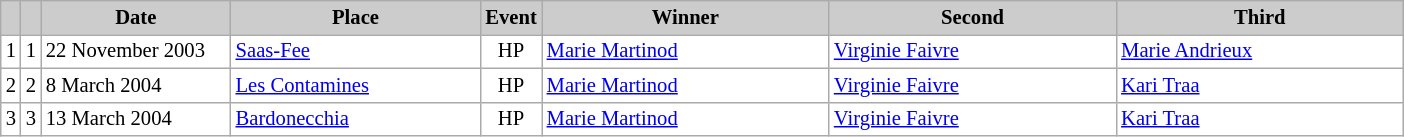<table class="wikitable plainrowheaders" style="background:#fff; font-size:86%; line-height:16px; border:grey solid 1px; border-collapse:collapse;">
<tr style="background:#ccc; text-align:center;">
<th scope="col" style="background:#ccc; width=20 px;"></th>
<th scope="col" style="background:#ccc; width=30 px;"></th>
<th scope="col" style="background:#ccc; width:120px;">Date</th>
<th scope="col" style="background:#ccc; width:160px;">Place</th>
<th scope="col" style="background:#ccc; width:15px;">Event</th>
<th scope="col" style="background:#ccc; width:185px;">Winner</th>
<th scope="col" style="background:#ccc; width:185px;">Second</th>
<th scope="col" style="background:#ccc; width:185px;">Third</th>
</tr>
<tr>
<td align=center>1</td>
<td align=center>1</td>
<td>22 November 2003</td>
<td> <a href='#'>Saas-Fee</a></td>
<td align=center>HP</td>
<td> <a href='#'>Marie Martinod</a></td>
<td> <a href='#'>Virginie Faivre</a></td>
<td> <a href='#'>Marie Andrieux</a></td>
</tr>
<tr>
<td align=center>2</td>
<td align=center>2</td>
<td>8 March 2004<small></small></td>
<td> <a href='#'>Les Contamines</a></td>
<td align=center>HP</td>
<td> <a href='#'>Marie Martinod</a></td>
<td> <a href='#'>Virginie Faivre</a></td>
<td> <a href='#'>Kari Traa</a></td>
</tr>
<tr>
<td align=center>3</td>
<td align=center>3</td>
<td>13 March 2004</td>
<td> <a href='#'>Bardonecchia</a></td>
<td align=center>HP</td>
<td> <a href='#'>Marie Martinod</a></td>
<td> <a href='#'>Virginie Faivre</a></td>
<td> <a href='#'>Kari Traa</a></td>
</tr>
</table>
